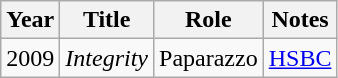<table class="wikitable sortable">
<tr>
<th>Year</th>
<th>Title</th>
<th>Role</th>
<th>Notes</th>
</tr>
<tr>
<td>2009</td>
<td><em>Integrity</em></td>
<td>Paparazzo</td>
<td><a href='#'>HSBC</a></td>
</tr>
</table>
